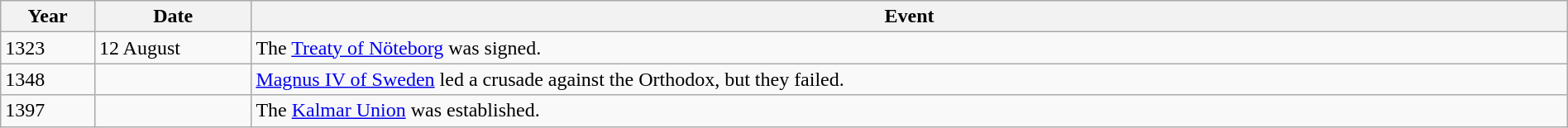<table class="wikitable" style="width:100%">
<tr>
<th style="width:6%">Year</th>
<th style="width:10%">Date</th>
<th>Event</th>
</tr>
<tr>
<td>1323</td>
<td>12 August</td>
<td>The <a href='#'>Treaty of Nöteborg</a> was signed.</td>
</tr>
<tr>
<td>1348</td>
<td></td>
<td><a href='#'>Magnus IV of Sweden</a> led a crusade against the Orthodox, but they failed.</td>
</tr>
<tr>
<td>1397</td>
<td></td>
<td>The <a href='#'>Kalmar Union</a> was established.</td>
</tr>
</table>
